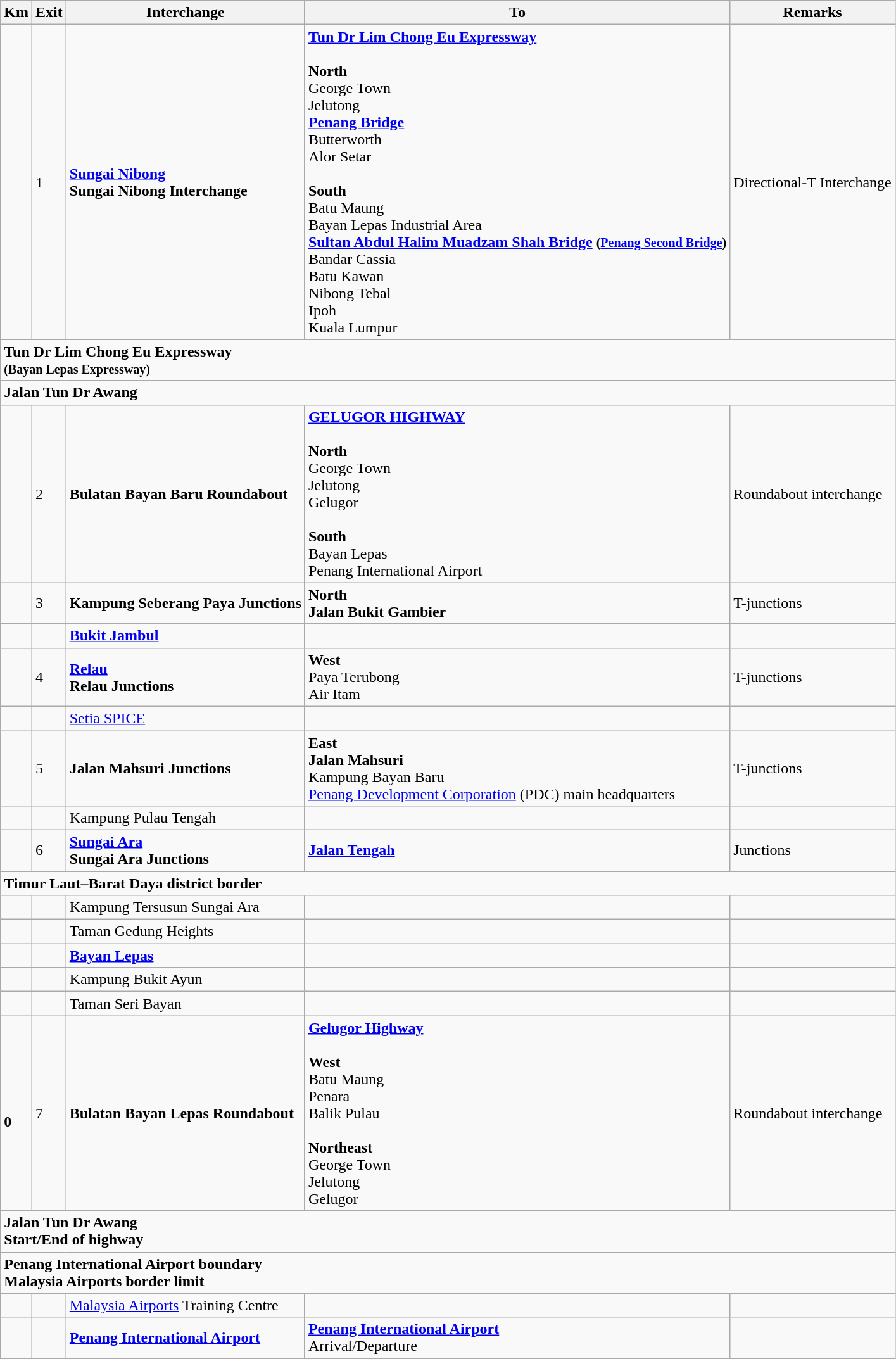<table class="wikitable">
<tr>
<th>Km</th>
<th>Exit</th>
<th>Interchange</th>
<th>To</th>
<th>Remarks</th>
</tr>
<tr>
<td></td>
<td>1</td>
<td><strong><a href='#'>Sungai Nibong</a></strong><br><strong>Sungai Nibong Interchange</strong></td>
<td> <strong><a href='#'>Tun Dr Lim Chong Eu Expressway</a></strong><br><br><strong>North</strong><br> George Town<br> Jelutong<br> <strong><a href='#'>Penang Bridge</a></strong><br> Butterworth<br>  Alor Setar<br><br><strong>South</strong><br> Batu Maung<br> Bayan Lepas Industrial Area<br> <strong><a href='#'>Sultan Abdul Halim Muadzam Shah Bridge</a></strong> <small><strong>(<a href='#'>Penang Second Bridge</a>)</strong></small><br> Bandar Cassia<br> Batu Kawan<br> Nibong Tebal<br>  Ipoh<br>  Kuala Lumpur</td>
<td>Directional-T Interchange</td>
</tr>
<tr>
<td style="width:600px" colspan="6" style="text-align:center; background:blue;"><strong><span> Tun Dr Lim Chong Eu Expressway<br><small>(Bayan Lepas Expressway)</small></span></strong></td>
</tr>
<tr>
<td style="width:600px" colspan="6" style="text-align:center; background:blue;"><strong><span> Jalan Tun Dr Awang</span></strong></td>
</tr>
<tr>
<td></td>
<td>2</td>
<td><strong>Bulatan Bayan Baru Roundabout</strong></td>
<td> <strong><a href='#'>GELUGOR HIGHWAY</a></strong><br><br><strong>North</strong><br>George Town<br>Jelutong<br>Gelugor<br><br><strong>South</strong><br>Bayan Lepas<br>Penang International Airport </td>
<td>Roundabout interchange</td>
</tr>
<tr>
<td></td>
<td>3</td>
<td><strong>Kampung Seberang Paya Junctions</strong></td>
<td><strong>North</strong><br><strong>Jalan Bukit Gambier</strong></td>
<td>T-junctions</td>
</tr>
<tr>
<td></td>
<td></td>
<td><strong><a href='#'>Bukit Jambul</a></strong></td>
<td></td>
<td></td>
</tr>
<tr>
<td></td>
<td>4</td>
<td><strong><a href='#'>Relau</a></strong><br><strong>Relau Junctions</strong></td>
<td><strong>West</strong><br> Paya Terubong<br> Air Itam</td>
<td>T-junctions</td>
</tr>
<tr>
<td></td>
<td></td>
<td><a href='#'>Setia SPICE</a></td>
<td></td>
<td></td>
</tr>
<tr>
<td></td>
<td>5</td>
<td><strong>Jalan Mahsuri Junctions</strong></td>
<td><strong>East</strong><br><strong>Jalan Mahsuri</strong><br>Kampung Bayan Baru<br><a href='#'>Penang Development Corporation</a> (PDC) main headquarters</td>
<td>T-junctions</td>
</tr>
<tr>
<td></td>
<td></td>
<td>Kampung Pulau Tengah</td>
<td></td>
<td></td>
</tr>
<tr>
<td></td>
<td>6</td>
<td><strong><a href='#'>Sungai Ara</a></strong><br><strong>Sungai Ara Junctions</strong></td>
<td> <strong><a href='#'>Jalan Tengah</a></strong></td>
<td>Junctions</td>
</tr>
<tr>
<td style="width:600px" colspan="6" style="text-align:center; background:blue;"><strong><span>Timur Laut–Barat Daya district border</span></strong></td>
</tr>
<tr>
<td></td>
<td></td>
<td>Kampung Tersusun Sungai Ara</td>
<td></td>
<td></td>
</tr>
<tr>
<td></td>
<td></td>
<td>Taman Gedung Heights</td>
<td></td>
<td></td>
</tr>
<tr>
<td></td>
<td></td>
<td><strong><a href='#'>Bayan Lepas</a></strong></td>
<td></td>
<td></td>
</tr>
<tr>
<td></td>
<td></td>
<td>Kampung Bukit Ayun</td>
<td></td>
<td></td>
</tr>
<tr>
<td></td>
<td></td>
<td>Taman Seri Bayan</td>
<td></td>
<td></td>
</tr>
<tr>
<td><br><strong>0</strong></td>
<td>7</td>
<td><strong>Bulatan Bayan Lepas Roundabout</strong></td>
<td> <strong><a href='#'>Gelugor Highway</a></strong><br><br><strong>West</strong><br>Batu Maung<br>Penara<br>Balik Pulau<br><br><strong>Northeast</strong><br>George Town<br>Jelutong<br>Gelugor</td>
<td>Roundabout interchange</td>
</tr>
<tr>
<td style="width:600px" colspan="6" style="text-align:center; background:blue;"><strong><span> Jalan Tun Dr Awang<br>Start/End of highway</span></strong></td>
</tr>
<tr>
<td style="width:600px" colspan="6" style="text-align:center; background:yellow;"><strong><span>Penang International Airport boundary<br>Malaysia Airports border limit</span></strong></td>
</tr>
<tr>
<td></td>
<td></td>
<td><a href='#'>Malaysia Airports</a> Training Centre</td>
<td></td>
<td></td>
</tr>
<tr>
<td></td>
<td></td>
<td><strong><a href='#'>Penang International Airport</a></strong> </td>
<td><strong><a href='#'>Penang International Airport</a></strong> <br>Arrival/Departure<br></td>
<td></td>
</tr>
</table>
